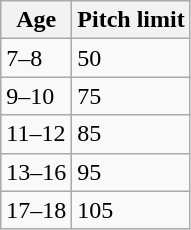<table class="wikitable">
<tr>
<th>Age</th>
<th>Pitch limit</th>
</tr>
<tr>
<td>7–8</td>
<td>50</td>
</tr>
<tr>
<td>9–10</td>
<td>75</td>
</tr>
<tr>
<td>11–12</td>
<td>85</td>
</tr>
<tr>
<td>13–16</td>
<td>95</td>
</tr>
<tr>
<td>17–18</td>
<td>105</td>
</tr>
</table>
